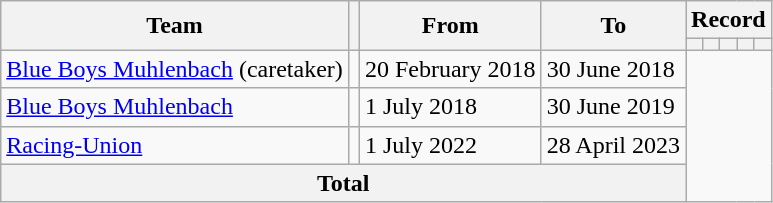<table class="wikitable" style="text-align: center">
<tr>
<th rowspan="2">Team</th>
<th rowspan=2></th>
<th rowspan="2">From</th>
<th rowspan="2">To</th>
<th colspan="8">Record</th>
</tr>
<tr>
<th></th>
<th></th>
<th></th>
<th></th>
<th></th>
</tr>
<tr>
<td align="left"><a href='#'>Blue Boys Muhlenbach</a> (caretaker)</td>
<td></td>
<td align="left">20 February 2018</td>
<td align="left">30 June 2018<br></td>
</tr>
<tr>
<td align="left"><a href='#'>Blue Boys Muhlenbach</a></td>
<td></td>
<td align="left">1 July 2018</td>
<td align="left">30 June 2019<br></td>
</tr>
<tr>
<td align="left"><a href='#'>Racing-Union</a></td>
<td></td>
<td align="left">1 July 2022</td>
<td align="left">28 April 2023<br></td>
</tr>
<tr>
<th colspan=4>Total<br></th>
</tr>
</table>
